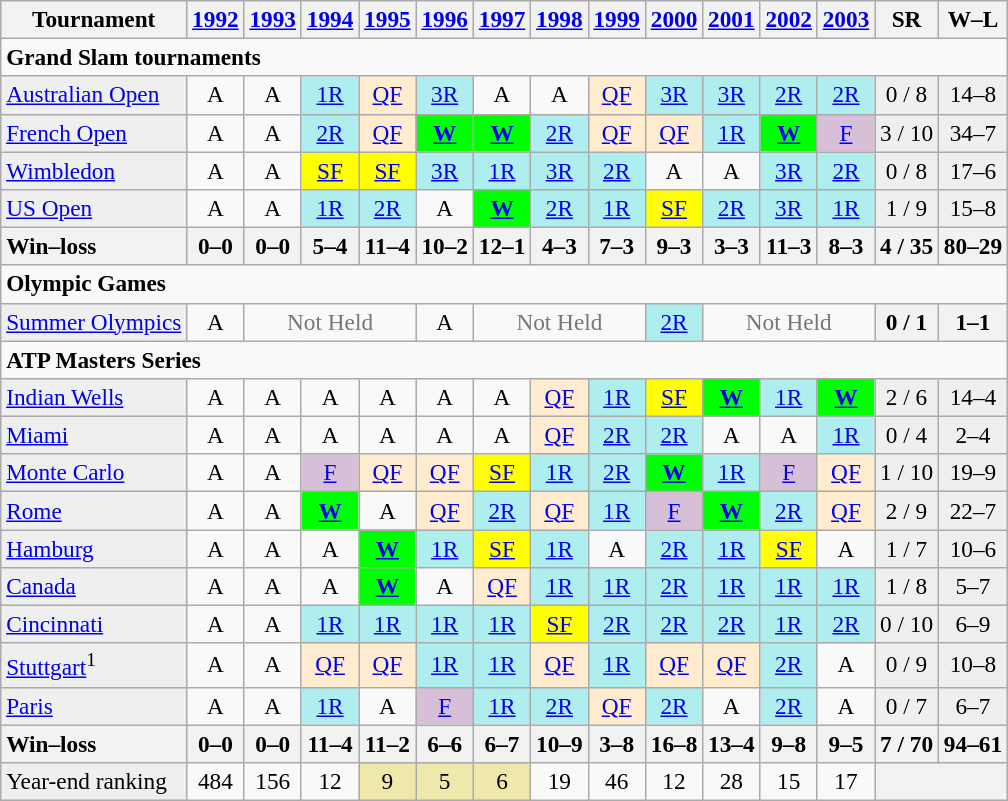<table class=wikitable style=text-align:center;font-size:97%>
<tr>
<th>Tournament</th>
<th><a href='#'>1992</a></th>
<th><a href='#'>1993</a></th>
<th><a href='#'>1994</a></th>
<th><a href='#'>1995</a></th>
<th><a href='#'>1996</a></th>
<th><a href='#'>1997</a></th>
<th><a href='#'>1998</a></th>
<th><a href='#'>1999</a></th>
<th><a href='#'>2000</a></th>
<th><a href='#'>2001</a></th>
<th><a href='#'>2002</a></th>
<th><a href='#'>2003</a></th>
<th>SR</th>
<th>W–L</th>
</tr>
<tr>
<td colspan=15 align=left><strong>Grand Slam tournaments</strong></td>
</tr>
<tr>
<td bgcolor=#efefef align=left><a href='#'>Australian Open</a></td>
<td>A</td>
<td>A</td>
<td bgcolor=#afeeee><a href='#'>1R</a></td>
<td bgcolor=#ffebcd><a href='#'>QF</a></td>
<td bgcolor=#afeeee><a href='#'>3R</a></td>
<td>A</td>
<td>A</td>
<td bgcolor=#ffebcd><a href='#'>QF</a></td>
<td bgcolor=#afeeee><a href='#'>3R</a></td>
<td bgcolor=#afeeee><a href='#'>3R</a></td>
<td bgcolor=#afeeee><a href='#'>2R</a></td>
<td bgcolor=#afeeee><a href='#'>2R</a></td>
<td bgcolor=#efefef>0 / 8</td>
<td bgcolor=#efefef>14–8</td>
</tr>
<tr>
<td bgcolor=#efefef align=left><a href='#'>French Open</a></td>
<td>A</td>
<td>A</td>
<td bgcolor=#afeeee><a href='#'>2R</a></td>
<td bgcolor=#ffebcd><a href='#'>QF</a></td>
<td bgcolor=lime><strong><a href='#'>W</a></strong></td>
<td bgcolor=lime><strong><a href='#'>W</a></strong></td>
<td bgcolor=#afeeee><a href='#'>2R</a></td>
<td bgcolor=#ffebcd><a href='#'>QF</a></td>
<td bgcolor=#ffebcd><a href='#'>QF</a></td>
<td bgcolor=#afeeee><a href='#'>1R</a></td>
<td bgcolor=lime><strong><a href='#'>W</a></strong></td>
<td bgcolor=thistle><a href='#'>F</a></td>
<td bgcolor=#efefef>3 / 10</td>
<td bgcolor=#efefef>34–7</td>
</tr>
<tr>
<td bgcolor=#efefef align=left><a href='#'>Wimbledon</a></td>
<td>A</td>
<td>A</td>
<td bgcolor=yellow><a href='#'>SF</a></td>
<td bgcolor=yellow><a href='#'>SF</a></td>
<td bgcolor=#afeeee><a href='#'>3R</a></td>
<td bgcolor=#afeeee><a href='#'>1R</a></td>
<td bgcolor=#afeeee><a href='#'>3R</a></td>
<td bgcolor=#afeeee><a href='#'>2R</a></td>
<td>A</td>
<td>A</td>
<td bgcolor=#afeeee><a href='#'>3R</a></td>
<td bgcolor=#afeeee><a href='#'>2R</a></td>
<td bgcolor=#efefef>0 / 8</td>
<td bgcolor=#efefef>17–6</td>
</tr>
<tr>
<td bgcolor=#efefef align=left><a href='#'>US Open</a></td>
<td>A</td>
<td>A</td>
<td bgcolor=#afeeee><a href='#'>1R</a></td>
<td bgcolor=#afeeee><a href='#'>2R</a></td>
<td>A</td>
<td bgcolor=lime><strong><a href='#'>W</a></strong></td>
<td bgcolor=#afeeee><a href='#'>2R</a></td>
<td bgcolor=#afeeee><a href='#'>1R</a></td>
<td bgcolor=yellow><a href='#'>SF</a></td>
<td bgcolor=#afeeee><a href='#'>2R</a></td>
<td bgcolor=#afeeee><a href='#'>3R</a></td>
<td bgcolor=#afeeee><a href='#'>1R</a></td>
<td bgcolor=#efefef>1 / 9</td>
<td bgcolor=#efefef>15–8</td>
</tr>
<tr>
<th style=text-align:left>Win–loss</th>
<th>0–0</th>
<th>0–0</th>
<th>5–4</th>
<th>11–4</th>
<th>10–2</th>
<th>12–1</th>
<th>4–3</th>
<th>7–3</th>
<th>9–3</th>
<th>3–3</th>
<th>11–3</th>
<th>8–3</th>
<th>4 / 35</th>
<th>80–29</th>
</tr>
<tr>
<td colspan=25 align=left><strong>Olympic Games</strong></td>
</tr>
<tr>
<td bgcolor=#efefef align=left><a href='#'>Summer Olympics</a></td>
<td>A</td>
<td colspan=3 style=color:#767676>Not Held</td>
<td>A</td>
<td colspan=3 style=color:#767676>Not Held</td>
<td bgcolor=#afeeee><a href='#'>2R</a></td>
<td colspan=3 style=color:#767676>Not Held</td>
<th>0 / 1</th>
<th>1–1</th>
</tr>
<tr>
<td colspan=15 align=left><strong>ATP Masters Series</strong></td>
</tr>
<tr>
<td bgcolor=#efefef align=left><a href='#'>Indian Wells</a></td>
<td>A</td>
<td>A</td>
<td>A</td>
<td>A</td>
<td>A</td>
<td>A</td>
<td bgcolor=#ffebcd><a href='#'>QF</a></td>
<td bgcolor=#afeeee><a href='#'>1R</a></td>
<td bgcolor=yellow><a href='#'>SF</a></td>
<td bgcolor=lime><strong><a href='#'>W</a></strong></td>
<td bgcolor=#afeeee><a href='#'>1R</a></td>
<td bgcolor=lime><strong><a href='#'>W</a></strong></td>
<td bgcolor=#efefef>2 / 6</td>
<td bgcolor=#efefef>14–4</td>
</tr>
<tr>
<td bgcolor=#efefef align=left><a href='#'>Miami</a></td>
<td>A</td>
<td>A</td>
<td>A</td>
<td>A</td>
<td>A</td>
<td>A</td>
<td bgcolor=#ffebcd><a href='#'>QF</a></td>
<td bgcolor=#afeeee><a href='#'>2R</a></td>
<td bgcolor=#afeeee><a href='#'>2R</a></td>
<td>A</td>
<td>A</td>
<td bgcolor=#afeeee><a href='#'>1R</a></td>
<td bgcolor=#efefef>0 / 4</td>
<td bgcolor=#efefef>2–4</td>
</tr>
<tr>
<td bgcolor=#efefef align=left><a href='#'>Monte Carlo</a></td>
<td>A</td>
<td>A</td>
<td bgcolor=thistle><a href='#'>F</a></td>
<td bgcolor=#ffebcd><a href='#'>QF</a></td>
<td bgcolor=#ffebcd><a href='#'>QF</a></td>
<td bgcolor=yellow><a href='#'>SF</a></td>
<td bgcolor=#afeeee><a href='#'>1R</a></td>
<td bgcolor=#afeeee><a href='#'>2R</a></td>
<td bgcolor=lime><strong><a href='#'>W</a></strong></td>
<td bgcolor=#afeeee><a href='#'>1R</a></td>
<td bgcolor=thistle><a href='#'>F</a></td>
<td bgcolor=#ffebcd><a href='#'>QF</a></td>
<td bgcolor=#efefef>1 / 10</td>
<td bgcolor=#efefef>19–9</td>
</tr>
<tr>
<td bgcolor=#efefef align=left><a href='#'>Rome</a></td>
<td>A</td>
<td>A</td>
<td bgcolor=lime><strong><a href='#'>W</a></strong></td>
<td>A</td>
<td bgcolor=#ffebcd><a href='#'>QF</a></td>
<td bgcolor=#afeeee><a href='#'>2R</a></td>
<td bgcolor=#ffebcd><a href='#'>QF</a></td>
<td bgcolor=#afeeee><a href='#'>1R</a></td>
<td bgcolor=thistle><a href='#'>F</a></td>
<td bgcolor=lime><strong><a href='#'>W</a></strong></td>
<td bgcolor=#afeeee><a href='#'>2R</a></td>
<td bgcolor=#ffebcd><a href='#'>QF</a></td>
<td bgcolor=#efefef>2 / 9</td>
<td bgcolor=#efefef>22–7</td>
</tr>
<tr>
<td bgcolor=#efefef align=left><a href='#'>Hamburg</a></td>
<td>A</td>
<td>A</td>
<td>A</td>
<td bgcolor=lime><strong><a href='#'>W</a></strong></td>
<td bgcolor=#afeeee><a href='#'>1R</a></td>
<td bgcolor=yellow><a href='#'>SF</a></td>
<td bgcolor=#afeeee><a href='#'>1R</a></td>
<td>A</td>
<td bgcolor=#afeeee><a href='#'>2R</a></td>
<td bgcolor=#afeeee><a href='#'>1R</a></td>
<td bgcolor=yellow><a href='#'>SF</a></td>
<td>A</td>
<td bgcolor=#efefef>1 / 7</td>
<td bgcolor=#efefef>10–6</td>
</tr>
<tr>
<td bgcolor=#efefef align=left><a href='#'>Canada</a></td>
<td>A</td>
<td>A</td>
<td>A</td>
<td bgcolor=lime><strong><a href='#'>W</a></strong></td>
<td>A</td>
<td bgcolor=#ffebcd><a href='#'>QF</a></td>
<td bgcolor=#afeeee><a href='#'>1R</a></td>
<td bgcolor=#afeeee><a href='#'>1R</a></td>
<td bgcolor=#afeeee><a href='#'>2R</a></td>
<td bgcolor=#afeeee><a href='#'>1R</a></td>
<td bgcolor=#afeeee><a href='#'>1R</a></td>
<td bgcolor=#afeeee><a href='#'>1R</a></td>
<td bgcolor=#efefef>1 / 8</td>
<td bgcolor=#efefef>5–7</td>
</tr>
<tr>
<td bgcolor=#efefef align=left><a href='#'>Cincinnati</a></td>
<td>A</td>
<td>A</td>
<td bgcolor=#afeeee><a href='#'>1R</a></td>
<td bgcolor=#afeeee><a href='#'>1R</a></td>
<td bgcolor=#afeeee><a href='#'>1R</a></td>
<td bgcolor=#afeeee><a href='#'>1R</a></td>
<td bgcolor=yellow><a href='#'>SF</a></td>
<td bgcolor=#afeeee><a href='#'>2R</a></td>
<td bgcolor=#afeeee><a href='#'>2R</a></td>
<td bgcolor=#afeeee><a href='#'>2R</a></td>
<td bgcolor=#afeeee><a href='#'>1R</a></td>
<td bgcolor=#afeeee><a href='#'>2R</a></td>
<td bgcolor=#efefef>0 / 10</td>
<td bgcolor=#efefef>6–9</td>
</tr>
<tr>
<td bgcolor=#efefef align=left><a href='#'>Stuttgart</a><sup>1</sup></td>
<td>A</td>
<td>A</td>
<td bgcolor=#ffebcd><a href='#'>QF</a></td>
<td bgcolor=#ffebcd><a href='#'>QF</a></td>
<td bgcolor=#afeeee><a href='#'>1R</a></td>
<td bgcolor=#afeeee><a href='#'>1R</a></td>
<td bgcolor=#ffebcd><a href='#'>QF</a></td>
<td bgcolor=#afeeee><a href='#'>1R</a></td>
<td bgcolor=#ffebcd><a href='#'>QF</a></td>
<td bgcolor=#ffebcd><a href='#'>QF</a></td>
<td bgcolor=#afeeee><a href='#'>2R</a></td>
<td>A</td>
<td bgcolor=#efefef>0 / 9</td>
<td bgcolor=#efefef>10–8</td>
</tr>
<tr>
<td bgcolor=#efefef align=left><a href='#'>Paris</a></td>
<td>A</td>
<td>A</td>
<td bgcolor=#afeeee><a href='#'>1R</a></td>
<td>A</td>
<td bgcolor=thistle><a href='#'>F</a></td>
<td bgcolor=#afeeee><a href='#'>1R</a></td>
<td bgcolor=#afeeee><a href='#'>2R</a></td>
<td bgcolor=#ffebcd><a href='#'>QF</a></td>
<td bgcolor=#afeeee><a href='#'>2R</a></td>
<td>A</td>
<td bgcolor=#afeeee><a href='#'>2R</a></td>
<td>A</td>
<td bgcolor=#efefef>0 / 7</td>
<td bgcolor=#efefef>6–7</td>
</tr>
<tr>
<th style=text-align:left>Win–loss</th>
<th>0–0</th>
<th>0–0</th>
<th>11–4</th>
<th>11–2</th>
<th>6–6</th>
<th>6–7</th>
<th>10–9</th>
<th>3–8</th>
<th>16–8</th>
<th>13–4</th>
<th>9–8</th>
<th>9–5</th>
<th>7 / 70</th>
<th>94–61</th>
</tr>
<tr>
<td bgcolor=#EFEFEF align=left>Year-end ranking</td>
<td>484</td>
<td>156</td>
<td>12</td>
<td bgcolor=#eee8aa>9</td>
<td bgcolor=#eee8aa>5</td>
<td bgcolor=#eee8aa>6</td>
<td>19</td>
<td>46</td>
<td>12</td>
<td>28</td>
<td>15</td>
<td>17</td>
<th colspan=2></th>
</tr>
</table>
